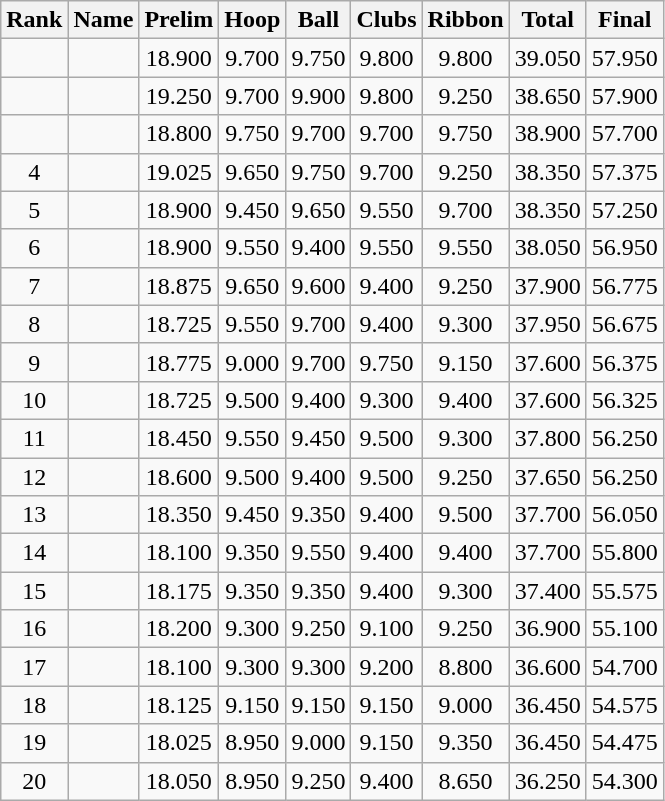<table class="wikitable" style="text-align:center">
<tr>
<th>Rank</th>
<th>Name</th>
<th>Prelim</th>
<th>Hoop</th>
<th>Ball</th>
<th>Clubs</th>
<th>Ribbon</th>
<th>Total</th>
<th>Final</th>
</tr>
<tr>
<td></td>
<td align=left></td>
<td>18.900</td>
<td>9.700</td>
<td>9.750</td>
<td>9.800</td>
<td>9.800</td>
<td>39.050</td>
<td>57.950</td>
</tr>
<tr>
<td></td>
<td align=left></td>
<td>19.250</td>
<td>9.700</td>
<td>9.900</td>
<td>9.800</td>
<td>9.250</td>
<td>38.650</td>
<td>57.900</td>
</tr>
<tr>
<td></td>
<td align=left></td>
<td>18.800</td>
<td>9.750</td>
<td>9.700</td>
<td>9.700</td>
<td>9.750</td>
<td>38.900</td>
<td>57.700</td>
</tr>
<tr>
<td>4</td>
<td align=left></td>
<td>19.025</td>
<td>9.650</td>
<td>9.750</td>
<td>9.700</td>
<td>9.250</td>
<td>38.350</td>
<td>57.375</td>
</tr>
<tr>
<td>5</td>
<td align=left></td>
<td>18.900</td>
<td>9.450</td>
<td>9.650</td>
<td>9.550</td>
<td>9.700</td>
<td>38.350</td>
<td>57.250</td>
</tr>
<tr>
<td>6</td>
<td align=left></td>
<td>18.900</td>
<td>9.550</td>
<td>9.400</td>
<td>9.550</td>
<td>9.550</td>
<td>38.050</td>
<td>56.950</td>
</tr>
<tr>
<td>7</td>
<td align=left></td>
<td>18.875</td>
<td>9.650</td>
<td>9.600</td>
<td>9.400</td>
<td>9.250</td>
<td>37.900</td>
<td>56.775</td>
</tr>
<tr>
<td>8</td>
<td align=left></td>
<td>18.725</td>
<td>9.550</td>
<td>9.700</td>
<td>9.400</td>
<td>9.300</td>
<td>37.950</td>
<td>56.675</td>
</tr>
<tr>
<td>9</td>
<td align=left></td>
<td>18.775</td>
<td>9.000</td>
<td>9.700</td>
<td>9.750</td>
<td>9.150</td>
<td>37.600</td>
<td>56.375</td>
</tr>
<tr>
<td>10</td>
<td align=left></td>
<td>18.725</td>
<td>9.500</td>
<td>9.400</td>
<td>9.300</td>
<td>9.400</td>
<td>37.600</td>
<td>56.325</td>
</tr>
<tr>
<td>11</td>
<td align=left></td>
<td>18.450</td>
<td>9.550</td>
<td>9.450</td>
<td>9.500</td>
<td>9.300</td>
<td>37.800</td>
<td>56.250</td>
</tr>
<tr>
<td>12</td>
<td align=left></td>
<td>18.600</td>
<td>9.500</td>
<td>9.400</td>
<td>9.500</td>
<td>9.250</td>
<td>37.650</td>
<td>56.250</td>
</tr>
<tr>
<td>13</td>
<td align=left></td>
<td>18.350</td>
<td>9.450</td>
<td>9.350</td>
<td>9.400</td>
<td>9.500</td>
<td>37.700</td>
<td>56.050</td>
</tr>
<tr>
<td>14</td>
<td align=left></td>
<td>18.100</td>
<td>9.350</td>
<td>9.550</td>
<td>9.400</td>
<td>9.400</td>
<td>37.700</td>
<td>55.800</td>
</tr>
<tr>
<td>15</td>
<td align=left></td>
<td>18.175</td>
<td>9.350</td>
<td>9.350</td>
<td>9.400</td>
<td>9.300</td>
<td>37.400</td>
<td>55.575</td>
</tr>
<tr>
<td>16</td>
<td align=left></td>
<td>18.200</td>
<td>9.300</td>
<td>9.250</td>
<td>9.100</td>
<td>9.250</td>
<td>36.900</td>
<td>55.100</td>
</tr>
<tr>
<td>17</td>
<td align=left></td>
<td>18.100</td>
<td>9.300</td>
<td>9.300</td>
<td>9.200</td>
<td>8.800</td>
<td>36.600</td>
<td>54.700</td>
</tr>
<tr>
<td>18</td>
<td align=left></td>
<td>18.125</td>
<td>9.150</td>
<td>9.150</td>
<td>9.150</td>
<td>9.000</td>
<td>36.450</td>
<td>54.575</td>
</tr>
<tr>
<td>19</td>
<td align=left></td>
<td>18.025</td>
<td>8.950</td>
<td>9.000</td>
<td>9.150</td>
<td>9.350</td>
<td>36.450</td>
<td>54.475</td>
</tr>
<tr>
<td>20</td>
<td align=left></td>
<td>18.050</td>
<td>8.950</td>
<td>9.250</td>
<td>9.400</td>
<td>8.650</td>
<td>36.250</td>
<td>54.300</td>
</tr>
</table>
